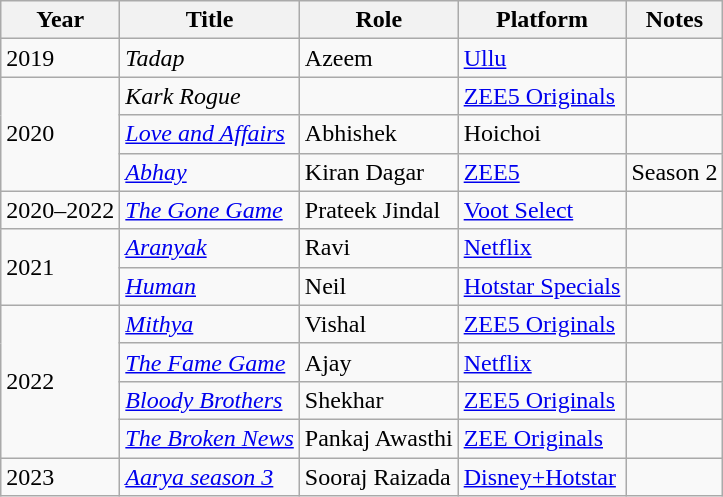<table class="wikitable sortable">
<tr>
<th>Year</th>
<th>Title</th>
<th>Role</th>
<th>Platform</th>
<th>Notes</th>
</tr>
<tr>
<td>2019</td>
<td><em>Tadap</em></td>
<td>Azeem</td>
<td><a href='#'>Ullu</a></td>
<td></td>
</tr>
<tr>
<td rowspan="3">2020</td>
<td><em>Kark Rogue</em></td>
<td></td>
<td><a href='#'>ZEE5 Originals</a></td>
<td></td>
</tr>
<tr>
<td><em><a href='#'>Love and Affairs</a></em></td>
<td>Abhishek</td>
<td>Hoichoi</td>
<td></td>
</tr>
<tr>
<td><em><a href='#'>Abhay</a></em></td>
<td>Kiran Dagar</td>
<td><a href='#'>ZEE5</a></td>
<td>Season 2</td>
</tr>
<tr>
<td>2020–2022</td>
<td><em><a href='#'>The Gone Game</a></em></td>
<td>Prateek Jindal</td>
<td><a href='#'>Voot Select</a></td>
<td></td>
</tr>
<tr>
<td rowspan="2">2021</td>
<td><em><a href='#'>Aranyak</a></em></td>
<td>Ravi</td>
<td><a href='#'>Netflix</a></td>
<td></td>
</tr>
<tr>
<td><em><a href='#'>Human</a></em></td>
<td>Neil</td>
<td><a href='#'>Hotstar Specials</a></td>
<td></td>
</tr>
<tr>
<td rowspan="4">2022</td>
<td><em><a href='#'>Mithya</a></em></td>
<td>Vishal</td>
<td><a href='#'>ZEE5 Originals</a></td>
<td></td>
</tr>
<tr>
<td><em><a href='#'>The Fame Game</a></em></td>
<td>Ajay</td>
<td><a href='#'>Netflix</a></td>
<td></td>
</tr>
<tr>
<td><em><a href='#'>Bloody Brothers</a></em></td>
<td>Shekhar</td>
<td><a href='#'>ZEE5 Originals</a></td>
<td></td>
</tr>
<tr>
<td><em><a href='#'>The Broken News</a></em></td>
<td>Pankaj Awasthi</td>
<td><a href='#'>ZEE Originals</a></td>
<td></td>
</tr>
<tr>
<td>2023</td>
<td><em><a href='#'> Aarya season 3</a></em></td>
<td>Sooraj Raizada</td>
<td><a href='#'>Disney+Hotstar</a></td>
<td></td>
</tr>
</table>
